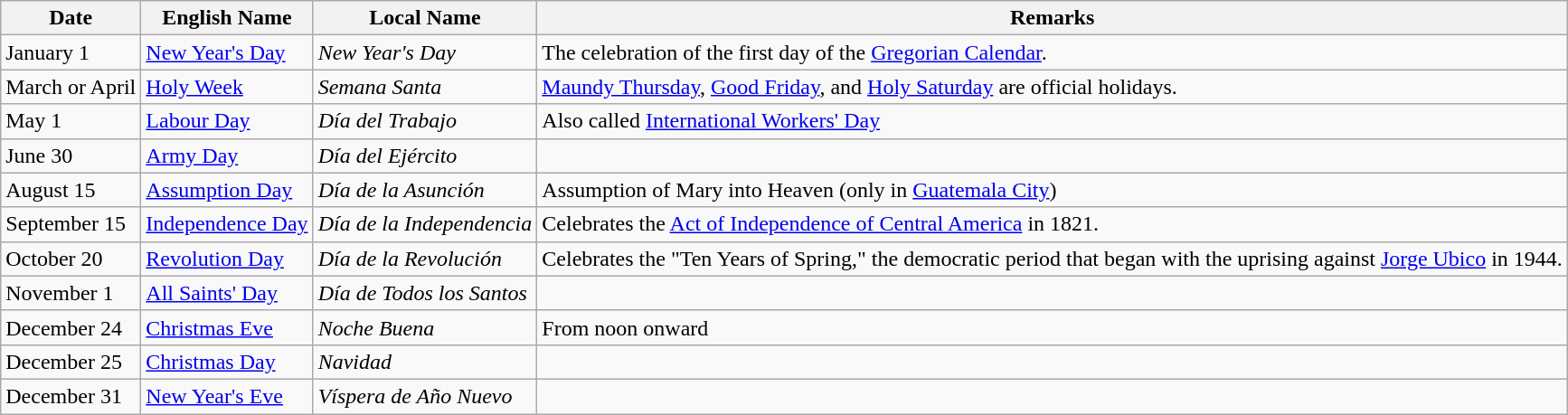<table class="wikitable">
<tr>
<th>Date</th>
<th>English Name</th>
<th>Local Name</th>
<th>Remarks</th>
</tr>
<tr>
<td>January 1</td>
<td><a href='#'>New Year's Day</a></td>
<td><em>New Year's Day</em></td>
<td>The celebration of the first day of the <a href='#'>Gregorian Calendar</a>.</td>
</tr>
<tr>
<td>March or April</td>
<td><a href='#'>Holy Week</a></td>
<td><em>Semana Santa</em></td>
<td><a href='#'>Maundy Thursday</a>, <a href='#'>Good Friday</a>, and <a href='#'>Holy Saturday</a> are official holidays.</td>
</tr>
<tr>
<td>May 1</td>
<td><a href='#'>Labour Day</a></td>
<td><em>Día del Trabajo</em></td>
<td>Also called <a href='#'>International Workers' Day</a></td>
</tr>
<tr>
<td>June 30</td>
<td><a href='#'>Army Day</a></td>
<td><em>Día del Ejército</em></td>
</tr>
<tr>
<td>August 15</td>
<td><a href='#'>Assumption Day</a></td>
<td><em>Día de la Asunción</em></td>
<td>Assumption of Mary into Heaven (only in <a href='#'>Guatemala City</a>)</td>
</tr>
<tr>
<td>September 15</td>
<td><a href='#'>Independence Day</a></td>
<td><em>Día de la Independencia</em></td>
<td>Celebrates the <a href='#'>Act of Independence of Central America</a> in 1821.</td>
</tr>
<tr>
<td>October 20</td>
<td><a href='#'>Revolution Day</a></td>
<td><em>Día de la Revolución</em></td>
<td>Celebrates the "Ten Years of Spring," the democratic period that began with the uprising against <a href='#'>Jorge Ubico</a> in 1944.</td>
</tr>
<tr>
<td>November 1</td>
<td><a href='#'>All Saints' Day</a></td>
<td><em>Día de Todos los Santos</em></td>
<td></td>
</tr>
<tr>
<td>December 24</td>
<td><a href='#'>Christmas Eve</a></td>
<td><em>Noche Buena</em></td>
<td>From noon onward</td>
</tr>
<tr>
<td>December 25</td>
<td><a href='#'>Christmas Day</a></td>
<td><em>Navidad</em></td>
<td></td>
</tr>
<tr>
<td>December 31</td>
<td><a href='#'>New Year's Eve</a></td>
<td><em>Víspera de Año Nuevo</em></td>
</tr>
</table>
